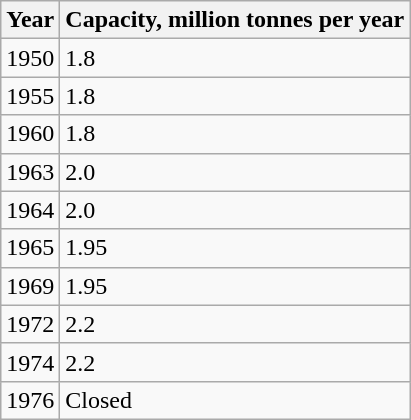<table class="wikitable">
<tr>
<th>Year</th>
<th>Capacity, million tonnes per year</th>
</tr>
<tr>
<td>1950</td>
<td>1.8</td>
</tr>
<tr>
<td>1955</td>
<td>1.8</td>
</tr>
<tr>
<td>1960</td>
<td>1.8</td>
</tr>
<tr>
<td>1963</td>
<td>2.0</td>
</tr>
<tr>
<td>1964</td>
<td>2.0</td>
</tr>
<tr>
<td>1965</td>
<td>1.95</td>
</tr>
<tr>
<td>1969</td>
<td>1.95</td>
</tr>
<tr>
<td>1972</td>
<td>2.2</td>
</tr>
<tr>
<td>1974</td>
<td>2.2</td>
</tr>
<tr>
<td>1976</td>
<td>Closed</td>
</tr>
</table>
